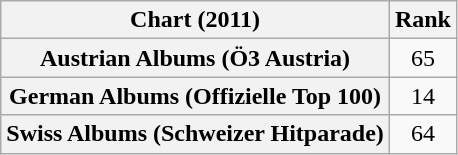<table class="wikitable sortable plainrowheaders" style="text-align:center;">
<tr>
<th>Chart (2011)</th>
<th>Rank</th>
</tr>
<tr>
<th scope="row">Austrian Albums (Ö3 Austria)</th>
<td>65</td>
</tr>
<tr>
<th scope="row">German Albums (Offizielle Top 100)</th>
<td>14</td>
</tr>
<tr>
<th scope="row">Swiss Albums (Schweizer Hitparade)</th>
<td>64</td>
</tr>
</table>
